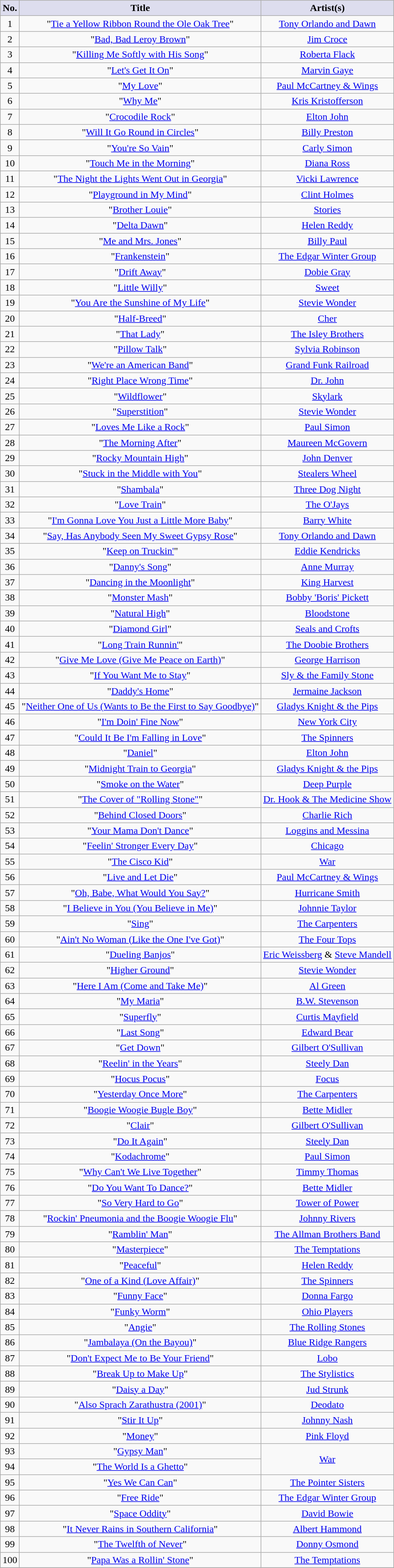<table class="wikitable sortable" style="text-align: center">
<tr>
<th scope="col" style="background:#dde;">No.</th>
<th scope="col" style="background:#dde;">Title</th>
<th scope="col" style="background:#dde;">Artist(s)</th>
</tr>
<tr>
<td>1</td>
<td>"<a href='#'>Tie a Yellow Ribbon Round the Ole Oak Tree</a>"</td>
<td><a href='#'>Tony Orlando and Dawn</a></td>
</tr>
<tr>
<td>2</td>
<td>"<a href='#'>Bad, Bad Leroy Brown</a>"</td>
<td><a href='#'>Jim Croce</a></td>
</tr>
<tr>
<td>3</td>
<td>"<a href='#'>Killing Me Softly with His Song</a>"</td>
<td><a href='#'>Roberta Flack</a></td>
</tr>
<tr>
<td>4</td>
<td>"<a href='#'>Let's Get It On</a>"</td>
<td><a href='#'>Marvin Gaye</a></td>
</tr>
<tr>
<td>5</td>
<td>"<a href='#'>My Love</a>"</td>
<td><a href='#'>Paul McCartney & Wings</a></td>
</tr>
<tr>
<td>6</td>
<td>"<a href='#'>Why Me</a>"</td>
<td><a href='#'>Kris Kristofferson</a></td>
</tr>
<tr>
<td>7</td>
<td>"<a href='#'>Crocodile Rock</a>"</td>
<td><a href='#'>Elton John</a></td>
</tr>
<tr>
<td>8</td>
<td>"<a href='#'>Will It Go Round in Circles</a>"</td>
<td><a href='#'>Billy Preston</a></td>
</tr>
<tr>
<td>9</td>
<td>"<a href='#'>You're So Vain</a>"</td>
<td><a href='#'>Carly Simon</a></td>
</tr>
<tr>
<td>10</td>
<td>"<a href='#'>Touch Me in the Morning</a>"</td>
<td><a href='#'>Diana Ross</a></td>
</tr>
<tr>
<td>11</td>
<td>"<a href='#'>The Night the Lights Went Out in Georgia</a>"</td>
<td><a href='#'>Vicki Lawrence</a></td>
</tr>
<tr>
<td>12</td>
<td>"<a href='#'>Playground in My Mind</a>"</td>
<td><a href='#'>Clint Holmes</a></td>
</tr>
<tr>
<td>13</td>
<td>"<a href='#'>Brother Louie</a>"</td>
<td><a href='#'>Stories</a></td>
</tr>
<tr>
<td>14</td>
<td>"<a href='#'>Delta Dawn</a>"</td>
<td><a href='#'>Helen Reddy</a></td>
</tr>
<tr>
<td>15</td>
<td>"<a href='#'>Me and Mrs. Jones</a>"</td>
<td><a href='#'>Billy Paul</a></td>
</tr>
<tr>
<td>16</td>
<td>"<a href='#'>Frankenstein</a>"</td>
<td><a href='#'>The Edgar Winter Group</a></td>
</tr>
<tr>
<td>17</td>
<td>"<a href='#'>Drift Away</a>"</td>
<td><a href='#'>Dobie Gray</a></td>
</tr>
<tr>
<td>18</td>
<td>"<a href='#'>Little Willy</a>"</td>
<td><a href='#'>Sweet</a></td>
</tr>
<tr>
<td>19</td>
<td>"<a href='#'>You Are the Sunshine of My Life</a>"</td>
<td><a href='#'>Stevie Wonder</a></td>
</tr>
<tr>
<td>20</td>
<td>"<a href='#'>Half-Breed</a>"</td>
<td><a href='#'>Cher</a></td>
</tr>
<tr>
<td>21</td>
<td>"<a href='#'>That Lady</a>"</td>
<td><a href='#'>The Isley Brothers</a></td>
</tr>
<tr>
<td>22</td>
<td>"<a href='#'>Pillow Talk</a>"</td>
<td><a href='#'>Sylvia Robinson</a></td>
</tr>
<tr>
<td>23</td>
<td>"<a href='#'>We're an American Band</a>"</td>
<td><a href='#'>Grand Funk Railroad</a></td>
</tr>
<tr>
<td>24</td>
<td>"<a href='#'>Right Place Wrong Time</a>"</td>
<td><a href='#'>Dr. John</a></td>
</tr>
<tr>
<td>25</td>
<td>"<a href='#'>Wildflower</a>"</td>
<td><a href='#'>Skylark</a></td>
</tr>
<tr>
<td>26</td>
<td>"<a href='#'>Superstition</a>"</td>
<td><a href='#'>Stevie Wonder</a></td>
</tr>
<tr>
<td>27</td>
<td>"<a href='#'>Loves Me Like a Rock</a>"</td>
<td><a href='#'>Paul Simon</a></td>
</tr>
<tr>
<td>28</td>
<td>"<a href='#'>The Morning After</a>"</td>
<td><a href='#'>Maureen McGovern</a></td>
</tr>
<tr>
<td>29</td>
<td>"<a href='#'>Rocky Mountain High</a>"</td>
<td><a href='#'>John Denver</a></td>
</tr>
<tr>
<td>30</td>
<td>"<a href='#'>Stuck in the Middle with You</a>"</td>
<td><a href='#'>Stealers Wheel</a></td>
</tr>
<tr>
<td>31</td>
<td>"<a href='#'>Shambala</a>"</td>
<td><a href='#'>Three Dog Night</a></td>
</tr>
<tr>
<td>32</td>
<td>"<a href='#'>Love Train</a>"</td>
<td><a href='#'>The O'Jays</a></td>
</tr>
<tr>
<td>33</td>
<td>"<a href='#'>I'm Gonna Love You Just a Little More Baby</a>"</td>
<td><a href='#'>Barry White</a></td>
</tr>
<tr>
<td>34</td>
<td>"<a href='#'>Say, Has Anybody Seen My Sweet Gypsy Rose</a>"</td>
<td><a href='#'>Tony Orlando and Dawn</a></td>
</tr>
<tr>
<td>35</td>
<td>"<a href='#'>Keep on Truckin'</a>"</td>
<td><a href='#'>Eddie Kendricks</a></td>
</tr>
<tr>
<td>36</td>
<td>"<a href='#'>Danny's Song</a>"</td>
<td><a href='#'>Anne Murray</a></td>
</tr>
<tr>
<td>37</td>
<td>"<a href='#'>Dancing in the Moonlight</a>"</td>
<td><a href='#'>King Harvest</a></td>
</tr>
<tr>
<td>38</td>
<td>"<a href='#'>Monster Mash</a>"</td>
<td><a href='#'>Bobby 'Boris' Pickett</a></td>
</tr>
<tr>
<td>39</td>
<td>"<a href='#'>Natural High</a>"</td>
<td><a href='#'>Bloodstone</a></td>
</tr>
<tr>
<td>40</td>
<td>"<a href='#'>Diamond Girl</a>"</td>
<td><a href='#'>Seals and Crofts</a></td>
</tr>
<tr>
<td>41</td>
<td>"<a href='#'>Long Train Runnin'</a>"</td>
<td><a href='#'>The Doobie Brothers</a></td>
</tr>
<tr>
<td>42</td>
<td>"<a href='#'>Give Me Love (Give Me Peace on Earth)</a>"</td>
<td><a href='#'>George Harrison</a></td>
</tr>
<tr>
<td>43</td>
<td>"<a href='#'>If You Want Me to Stay</a>"</td>
<td><a href='#'>Sly & the Family Stone</a></td>
</tr>
<tr>
<td>44</td>
<td>"<a href='#'>Daddy's Home</a>"</td>
<td><a href='#'>Jermaine Jackson</a></td>
</tr>
<tr>
<td>45</td>
<td>"<a href='#'>Neither One of Us (Wants to Be the First to Say Goodbye)</a>"</td>
<td><a href='#'>Gladys Knight & the Pips</a></td>
</tr>
<tr>
<td>46</td>
<td>"<a href='#'>I'm Doin' Fine Now</a>"</td>
<td><a href='#'>New York City</a></td>
</tr>
<tr>
<td>47</td>
<td>"<a href='#'>Could It Be I'm Falling in Love</a>"</td>
<td><a href='#'>The Spinners</a></td>
</tr>
<tr>
<td>48</td>
<td>"<a href='#'>Daniel</a>"</td>
<td><a href='#'>Elton John</a></td>
</tr>
<tr>
<td>49</td>
<td>"<a href='#'>Midnight Train to Georgia</a>"</td>
<td><a href='#'>Gladys Knight & the Pips</a></td>
</tr>
<tr>
<td>50</td>
<td>"<a href='#'>Smoke on the Water</a>"</td>
<td><a href='#'>Deep Purple</a></td>
</tr>
<tr>
<td>51</td>
<td>"<a href='#'>The Cover of "Rolling Stone"</a>"</td>
<td><a href='#'>Dr. Hook & The Medicine Show</a></td>
</tr>
<tr>
<td>52</td>
<td>"<a href='#'>Behind Closed Doors</a>"</td>
<td><a href='#'>Charlie Rich</a></td>
</tr>
<tr>
<td>53</td>
<td>"<a href='#'>Your Mama Don't Dance</a>"</td>
<td><a href='#'>Loggins and Messina</a></td>
</tr>
<tr>
<td>54</td>
<td>"<a href='#'>Feelin' Stronger Every Day</a>"</td>
<td><a href='#'>Chicago</a></td>
</tr>
<tr>
<td>55</td>
<td>"<a href='#'>The Cisco Kid</a>"</td>
<td><a href='#'>War</a></td>
</tr>
<tr>
<td>56</td>
<td>"<a href='#'>Live and Let Die</a>"</td>
<td><a href='#'>Paul McCartney & Wings</a></td>
</tr>
<tr>
<td>57</td>
<td>"<a href='#'>Oh, Babe, What Would You Say?</a>"</td>
<td><a href='#'>Hurricane Smith</a></td>
</tr>
<tr>
<td>58</td>
<td>"<a href='#'>I Believe in You (You Believe in Me)</a>"</td>
<td><a href='#'>Johnnie Taylor</a></td>
</tr>
<tr>
<td>59</td>
<td>"<a href='#'>Sing</a>"</td>
<td><a href='#'>The Carpenters</a></td>
</tr>
<tr>
<td>60</td>
<td>"<a href='#'>Ain't No Woman (Like the One I've Got)</a>"</td>
<td><a href='#'>The Four Tops</a></td>
</tr>
<tr>
<td>61</td>
<td>"<a href='#'>Dueling Banjos</a>"</td>
<td><a href='#'>Eric Weissberg</a> & <a href='#'>Steve Mandell</a></td>
</tr>
<tr>
<td>62</td>
<td>"<a href='#'>Higher Ground</a>"</td>
<td><a href='#'>Stevie Wonder</a></td>
</tr>
<tr>
<td>63</td>
<td>"<a href='#'>Here I Am (Come and Take Me)</a>"</td>
<td><a href='#'>Al Green</a></td>
</tr>
<tr>
<td>64</td>
<td>"<a href='#'>My Maria</a>"</td>
<td><a href='#'>B.W. Stevenson</a></td>
</tr>
<tr>
<td>65</td>
<td>"<a href='#'>Superfly</a>"</td>
<td><a href='#'>Curtis Mayfield</a></td>
</tr>
<tr>
<td>66</td>
<td>"<a href='#'>Last Song</a>"</td>
<td><a href='#'>Edward Bear</a></td>
</tr>
<tr>
<td>67</td>
<td>"<a href='#'>Get Down</a>"</td>
<td><a href='#'>Gilbert O'Sullivan</a></td>
</tr>
<tr>
<td>68</td>
<td>"<a href='#'>Reelin' in the Years</a>"</td>
<td><a href='#'>Steely Dan</a></td>
</tr>
<tr>
<td>69</td>
<td>"<a href='#'>Hocus Pocus</a>"</td>
<td><a href='#'>Focus</a></td>
</tr>
<tr>
<td>70</td>
<td>"<a href='#'>Yesterday Once More</a>"</td>
<td><a href='#'>The Carpenters</a></td>
</tr>
<tr>
<td>71</td>
<td>"<a href='#'>Boogie Woogie Bugle Boy</a>"</td>
<td><a href='#'>Bette Midler</a></td>
</tr>
<tr>
<td>72</td>
<td>"<a href='#'>Clair</a>"</td>
<td><a href='#'>Gilbert O'Sullivan</a></td>
</tr>
<tr>
<td>73</td>
<td>"<a href='#'>Do It Again</a>"</td>
<td><a href='#'>Steely Dan</a></td>
</tr>
<tr>
<td>74</td>
<td>"<a href='#'>Kodachrome</a>"</td>
<td><a href='#'>Paul Simon</a></td>
</tr>
<tr>
<td>75</td>
<td>"<a href='#'>Why Can't We Live Together</a>"</td>
<td><a href='#'>Timmy Thomas</a></td>
</tr>
<tr>
<td>76</td>
<td>"<a href='#'>Do You Want To Dance?</a>"</td>
<td><a href='#'>Bette Midler</a></td>
</tr>
<tr>
<td>77</td>
<td>"<a href='#'>So Very Hard to Go</a>"</td>
<td><a href='#'>Tower of Power</a></td>
</tr>
<tr>
<td>78</td>
<td>"<a href='#'>Rockin' Pneumonia and the Boogie Woogie Flu</a>"</td>
<td><a href='#'>Johnny Rivers</a></td>
</tr>
<tr>
<td>79</td>
<td>"<a href='#'>Ramblin' Man</a>"</td>
<td><a href='#'>The Allman Brothers Band</a></td>
</tr>
<tr>
<td>80</td>
<td>"<a href='#'>Masterpiece</a>"</td>
<td><a href='#'>The Temptations</a></td>
</tr>
<tr>
<td>81</td>
<td>"<a href='#'>Peaceful</a>"</td>
<td><a href='#'>Helen Reddy</a></td>
</tr>
<tr>
<td>82</td>
<td>"<a href='#'>One of a Kind (Love Affair)</a>"</td>
<td><a href='#'>The Spinners</a></td>
</tr>
<tr>
<td>83</td>
<td>"<a href='#'>Funny Face</a>"</td>
<td><a href='#'>Donna Fargo</a></td>
</tr>
<tr>
<td>84</td>
<td>"<a href='#'>Funky Worm</a>"</td>
<td><a href='#'>Ohio Players</a></td>
</tr>
<tr>
<td>85</td>
<td>"<a href='#'>Angie</a>"</td>
<td><a href='#'>The Rolling Stones</a></td>
</tr>
<tr>
<td>86</td>
<td>"<a href='#'>Jambalaya (On the Bayou)</a>"</td>
<td><a href='#'>Blue Ridge Rangers</a></td>
</tr>
<tr>
<td>87</td>
<td>"<a href='#'>Don't Expect Me to Be Your Friend</a>"</td>
<td><a href='#'>Lobo</a></td>
</tr>
<tr>
<td>88</td>
<td>"<a href='#'>Break Up to Make Up</a>"</td>
<td><a href='#'>The Stylistics</a></td>
</tr>
<tr>
<td>89</td>
<td>"<a href='#'>Daisy a Day</a>"</td>
<td><a href='#'>Jud Strunk</a></td>
</tr>
<tr>
<td>90</td>
<td>"<a href='#'>Also Sprach Zarathustra (2001)</a>"</td>
<td><a href='#'>Deodato</a></td>
</tr>
<tr>
<td>91</td>
<td>"<a href='#'>Stir It Up</a>"</td>
<td><a href='#'>Johnny Nash</a></td>
</tr>
<tr>
<td>92</td>
<td>"<a href='#'>Money</a>"</td>
<td><a href='#'>Pink Floyd</a></td>
</tr>
<tr>
<td>93</td>
<td>"<a href='#'>Gypsy Man</a>"</td>
<td rowspan="2"><a href='#'>War</a></td>
</tr>
<tr>
<td>94</td>
<td>"<a href='#'>The World Is a Ghetto</a>"</td>
</tr>
<tr>
<td>95</td>
<td>"<a href='#'>Yes We Can Can</a>"</td>
<td><a href='#'>The Pointer Sisters</a></td>
</tr>
<tr>
<td>96</td>
<td>"<a href='#'>Free Ride</a>"</td>
<td><a href='#'>The Edgar Winter Group</a></td>
</tr>
<tr>
<td>97</td>
<td>"<a href='#'>Space Oddity</a>"</td>
<td><a href='#'>David Bowie</a></td>
</tr>
<tr>
<td>98</td>
<td>"<a href='#'>It Never Rains in Southern California</a>"</td>
<td><a href='#'>Albert Hammond</a></td>
</tr>
<tr>
<td>99</td>
<td>"<a href='#'>The Twelfth of Never</a>"</td>
<td><a href='#'>Donny Osmond</a></td>
</tr>
<tr>
<td>100</td>
<td>"<a href='#'>Papa Was a Rollin' Stone</a>"</td>
<td><a href='#'>The Temptations</a></td>
</tr>
<tr>
</tr>
</table>
